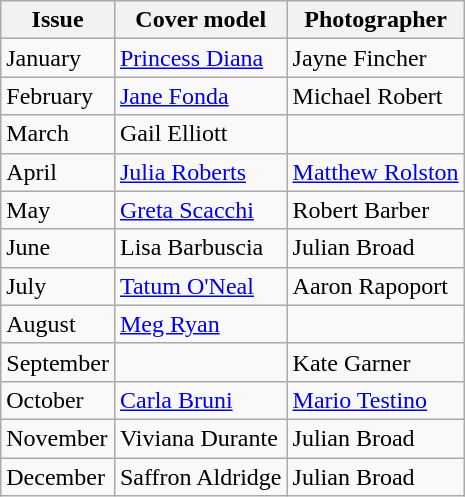<table class="sortable wikitable">
<tr>
<th>Issue</th>
<th>Cover model</th>
<th>Photographer</th>
</tr>
<tr>
<td>January</td>
<td><a href='#'>Princess Diana</a></td>
<td>Jayne Fincher</td>
</tr>
<tr>
<td>February</td>
<td><a href='#'>Jane Fonda</a></td>
<td>Michael Robert</td>
</tr>
<tr>
<td>March</td>
<td>Gail Elliott</td>
<td></td>
</tr>
<tr>
<td>April</td>
<td><a href='#'>Julia Roberts</a></td>
<td><a href='#'>Matthew Rolston</a></td>
</tr>
<tr>
<td>May</td>
<td><a href='#'>Greta Scacchi</a></td>
<td>Robert Barber</td>
</tr>
<tr>
<td>June</td>
<td>Lisa Barbuscia</td>
<td>Julian Broad</td>
</tr>
<tr>
<td>July</td>
<td><a href='#'>Tatum O'Neal</a></td>
<td>Aaron Rapoport</td>
</tr>
<tr>
<td>August</td>
<td><a href='#'>Meg Ryan</a></td>
<td></td>
</tr>
<tr>
<td>September</td>
<td></td>
<td>Kate Garner</td>
</tr>
<tr>
<td>October</td>
<td><a href='#'>Carla Bruni</a></td>
<td><a href='#'>Mario Testino</a></td>
</tr>
<tr>
<td>November</td>
<td>Viviana Durante</td>
<td>Julian Broad</td>
</tr>
<tr>
<td>December</td>
<td>Saffron Aldridge</td>
<td>Julian Broad</td>
</tr>
</table>
